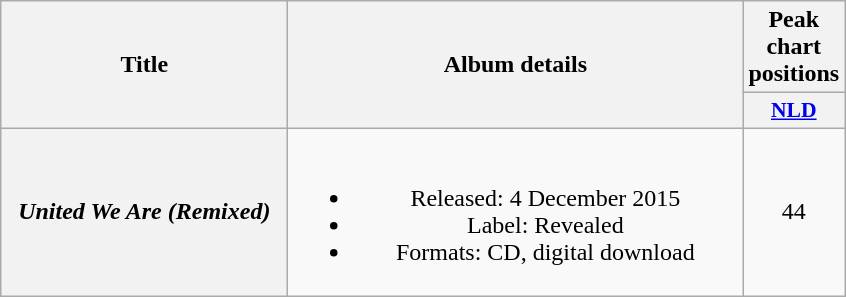<table class="wikitable plainrowheaders" style="text-align:center;">
<tr>
<th scope="col" rowspan="2" style="width:11.5em;">Title</th>
<th scope="col" rowspan="2" style="width:18.5em;">Album details</th>
<th scope="col" colspan="1">Peak chart positions</th>
</tr>
<tr>
<th scope="col" style="width:2.5em;font-size:90%;"><a href='#'>NLD</a><br></th>
</tr>
<tr>
<th scope="row"><em>United We Are (Remixed)</em></th>
<td><br><ul><li>Released: 4 December 2015</li><li>Label: Revealed</li><li>Formats: CD, digital download</li></ul></td>
<td>44</td>
</tr>
</table>
